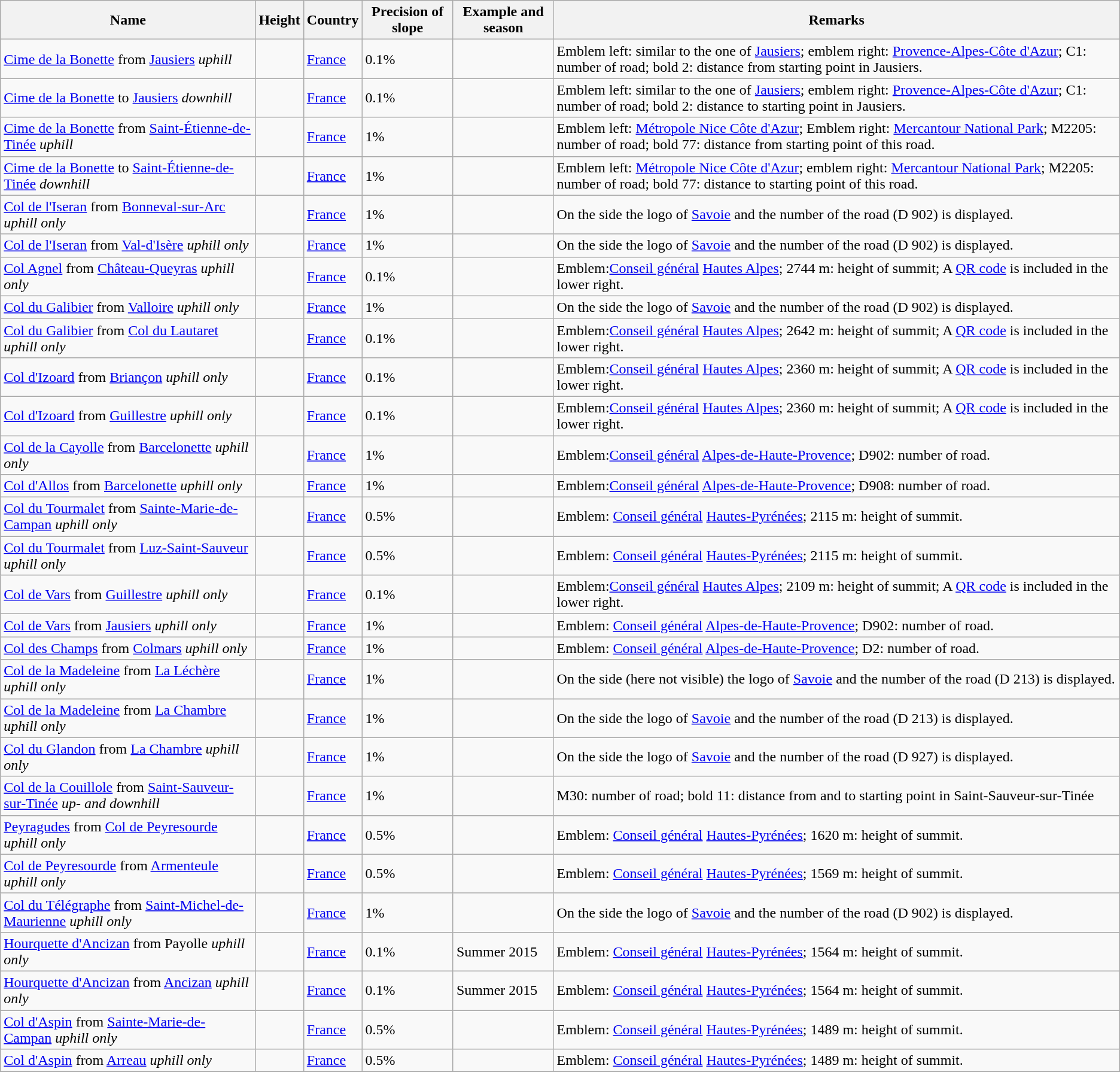<table class="wikitable">
<tr>
<th>Name</th>
<th>Height</th>
<th>Country</th>
<th>Precision of slope</th>
<th>Example and season</th>
<th>Remarks</th>
</tr>
<tr>
<td><a href='#'>Cime de la Bonette</a> from <a href='#'>Jausiers</a> <em>uphill</em></td>
<td></td>
<td><a href='#'>France</a></td>
<td>0.1%</td>
<td></td>
<td>Emblem left: similar to the one of <a href='#'>Jausiers</a>; emblem right: <a href='#'>Provence-Alpes-Côte d'Azur</a>; C1: number of road; bold 2: distance from starting point in Jausiers.</td>
</tr>
<tr>
<td><a href='#'>Cime de la Bonette</a> to <a href='#'>Jausiers</a> <em>downhill</em></td>
<td></td>
<td><a href='#'>France</a></td>
<td>0.1%</td>
<td></td>
<td>Emblem left: similar to the one of <a href='#'>Jausiers</a>; emblem right: <a href='#'>Provence-Alpes-Côte d'Azur</a>; C1: number of road; bold 2: distance to starting point in Jausiers.</td>
</tr>
<tr>
<td><a href='#'>Cime de la Bonette</a> from <a href='#'>Saint-Étienne-de-Tinée</a> <em>uphill</em></td>
<td></td>
<td><a href='#'>France</a></td>
<td>1%</td>
<td></td>
<td>Emblem left: <a href='#'>Métropole Nice Côte d'Azur</a>; Emblem right: <a href='#'>Mercantour National Park</a>; M2205: number of road; bold 77: distance from starting point of this road.</td>
</tr>
<tr>
<td><a href='#'>Cime de la Bonette</a> to <a href='#'>Saint-Étienne-de-Tinée</a> <em>downhill</em></td>
<td></td>
<td><a href='#'>France</a></td>
<td>1%</td>
<td></td>
<td>Emblem left: <a href='#'>Métropole Nice Côte d'Azur</a>; emblem right: <a href='#'>Mercantour National Park</a>; M2205: number of road; bold 77: distance to starting point of this road.</td>
</tr>
<tr>
<td><a href='#'>Col de l'Iseran</a> from <a href='#'>Bonneval-sur-Arc</a> <em>uphill only</em></td>
<td></td>
<td><a href='#'>France</a></td>
<td>1%</td>
<td></td>
<td>On the side the logo of <a href='#'>Savoie</a> and the number of the road (D 902) is displayed.</td>
</tr>
<tr>
<td><a href='#'>Col de l'Iseran</a> from <a href='#'>Val-d'Isère</a> <em>uphill only</em></td>
<td></td>
<td><a href='#'>France</a></td>
<td>1%</td>
<td></td>
<td>On the side the logo of <a href='#'>Savoie</a> and the number of the road (D 902) is displayed.</td>
</tr>
<tr>
<td><a href='#'>Col Agnel</a> from <a href='#'>Château-Queyras</a> <em>uphill only</em></td>
<td></td>
<td><a href='#'>France</a></td>
<td>0.1%</td>
<td></td>
<td>Emblem:<a href='#'>Conseil général</a> <a href='#'>Hautes Alpes</a>; 2744 m: height of summit; A <a href='#'>QR code</a> is included in the lower right.</td>
</tr>
<tr>
<td><a href='#'>Col du Galibier</a> from  <a href='#'>Valloire</a> <em>uphill only</em></td>
<td></td>
<td><a href='#'>France</a></td>
<td>1%</td>
<td></td>
<td>On the side the logo of <a href='#'>Savoie</a> and the number of the road (D 902) is displayed.</td>
</tr>
<tr>
<td><a href='#'>Col du Galibier</a> from  <a href='#'>Col du Lautaret</a> <em>uphill only</em></td>
<td></td>
<td><a href='#'>France</a></td>
<td>0.1%</td>
<td></td>
<td>Emblem:<a href='#'>Conseil général</a> <a href='#'>Hautes Alpes</a>; 2642 m: height of summit; A <a href='#'>QR code</a> is included in the lower right.</td>
</tr>
<tr>
<td><a href='#'>Col d'Izoard</a> from <a href='#'>Briançon</a> <em>uphill only</em></td>
<td></td>
<td><a href='#'>France</a></td>
<td>0.1%</td>
<td></td>
<td>Emblem:<a href='#'>Conseil général</a> <a href='#'>Hautes Alpes</a>; 2360 m: height of summit; A <a href='#'>QR code</a> is included in the lower right.</td>
</tr>
<tr>
<td><a href='#'>Col d'Izoard</a> from <a href='#'>Guillestre</a> <em>uphill only</em></td>
<td></td>
<td><a href='#'>France</a></td>
<td>0.1%</td>
<td></td>
<td>Emblem:<a href='#'>Conseil général</a> <a href='#'>Hautes Alpes</a>; 2360 m: height of summit; A <a href='#'>QR code</a> is included in the lower right.</td>
</tr>
<tr>
<td><a href='#'>Col de la Cayolle</a> from <a href='#'>Barcelonette</a> <em>uphill only</em></td>
<td></td>
<td><a href='#'>France</a></td>
<td>1%</td>
<td></td>
<td>Emblem:<a href='#'>Conseil général</a> <a href='#'>Alpes-de-Haute-Provence</a>; D902: number of road.</td>
</tr>
<tr>
<td><a href='#'>Col d'Allos</a> from <a href='#'>Barcelonette</a> <em>uphill only</em></td>
<td></td>
<td><a href='#'>France</a></td>
<td>1%</td>
<td></td>
<td>Emblem:<a href='#'>Conseil général</a> <a href='#'>Alpes-de-Haute-Provence</a>; D908: number of road.</td>
</tr>
<tr>
<td><a href='#'>Col du Tourmalet</a> from  <a href='#'>Sainte-Marie-de-Campan</a> <em>uphill only</em></td>
<td></td>
<td><a href='#'>France</a></td>
<td>0.5%</td>
<td></td>
<td>Emblem: <a href='#'>Conseil général</a> <a href='#'>Hautes-Pyrénées</a>; 2115 m: height of summit.</td>
</tr>
<tr>
<td><a href='#'>Col du Tourmalet</a> from  <a href='#'>Luz-Saint-Sauveur</a> <em>uphill only</em></td>
<td></td>
<td><a href='#'>France</a></td>
<td>0.5%</td>
<td></td>
<td>Emblem: <a href='#'>Conseil général</a> <a href='#'>Hautes-Pyrénées</a>; 2115 m: height of summit.</td>
</tr>
<tr>
<td><a href='#'>Col de Vars</a> from <a href='#'>Guillestre</a> <em>uphill only</em></td>
<td></td>
<td><a href='#'>France</a></td>
<td>0.1%</td>
<td></td>
<td>Emblem:<a href='#'>Conseil général</a> <a href='#'>Hautes Alpes</a>; 2109 m: height of summit; A <a href='#'>QR code</a> is included in the lower right.</td>
</tr>
<tr>
<td><a href='#'>Col de Vars</a> from  <a href='#'>Jausiers</a> <em>uphill only</em></td>
<td></td>
<td><a href='#'>France</a></td>
<td>1%</td>
<td></td>
<td>Emblem: <a href='#'>Conseil général</a> <a href='#'>Alpes-de-Haute-Provence</a>; D902: number of road.</td>
</tr>
<tr>
<td><a href='#'>Col des Champs</a> from  <a href='#'>Colmars</a> <em>uphill only</em></td>
<td></td>
<td><a href='#'>France</a></td>
<td>1%</td>
<td></td>
<td>Emblem: <a href='#'>Conseil général</a> <a href='#'>Alpes-de-Haute-Provence</a>; D2: number of road.</td>
</tr>
<tr>
<td><a href='#'>Col de la Madeleine</a> from  <a href='#'>La Léchère</a> <em>uphill only</em></td>
<td></td>
<td><a href='#'>France</a></td>
<td>1%</td>
<td></td>
<td>On the side (here not visible) the logo of <a href='#'>Savoie</a> and the number of the road (D 213) is displayed.</td>
</tr>
<tr>
<td><a href='#'>Col de la Madeleine</a> from  <a href='#'>La Chambre</a> <em>uphill only</em></td>
<td></td>
<td><a href='#'>France</a></td>
<td>1%</td>
<td></td>
<td>On the side the logo of <a href='#'>Savoie</a> and the number of the road (D 213) is displayed.</td>
</tr>
<tr>
<td><a href='#'>Col du Glandon</a> from  <a href='#'>La Chambre</a> <em>uphill only</em></td>
<td></td>
<td><a href='#'>France</a></td>
<td>1%</td>
<td></td>
<td>On the side the logo of <a href='#'>Savoie</a> and the number of the road (D 927) is displayed.</td>
</tr>
<tr>
<td><a href='#'>Col de la Couillole</a> from <a href='#'>Saint-Sauveur-sur-Tinée</a> <em>up- and downhill</em></td>
<td></td>
<td><a href='#'>France</a></td>
<td>1%</td>
<td></td>
<td>M30: number of road; bold 11: distance from and to starting point in Saint-Sauveur-sur-Tinée</td>
</tr>
<tr>
<td><a href='#'>Peyragudes</a> from  <a href='#'>Col de Peyresourde</a> <em>uphill only</em></td>
<td></td>
<td><a href='#'>France</a></td>
<td>0.5%</td>
<td></td>
<td>Emblem: <a href='#'>Conseil général</a> <a href='#'>Hautes-Pyrénées</a>; 1620 m: height of summit.</td>
</tr>
<tr>
<td><a href='#'>Col de Peyresourde</a> from  <a href='#'>Armenteule</a> <em>uphill only</em></td>
<td></td>
<td><a href='#'>France</a></td>
<td>0.5%</td>
<td></td>
<td>Emblem: <a href='#'>Conseil général</a> <a href='#'>Hautes-Pyrénées</a>; 1569 m: height of summit.</td>
</tr>
<tr>
<td><a href='#'>Col du Télégraphe</a> from  <a href='#'>Saint-Michel-de-Maurienne</a> <em>uphill only</em></td>
<td></td>
<td><a href='#'>France</a></td>
<td>1%</td>
<td></td>
<td>On the side the logo of <a href='#'>Savoie</a> and the number of the road (D 902) is displayed.</td>
</tr>
<tr>
<td><a href='#'>Hourquette d'Ancizan</a> from Payolle <em>uphill only</em></td>
<td></td>
<td><a href='#'>France</a></td>
<td>0.1%</td>
<td>Summer 2015</td>
<td>Emblem: <a href='#'>Conseil général</a> <a href='#'>Hautes-Pyrénées</a>; 1564 m: height of summit.</td>
</tr>
<tr>
<td><a href='#'>Hourquette d'Ancizan</a> from <a href='#'>Ancizan</a> <em>uphill only</em></td>
<td></td>
<td><a href='#'>France</a></td>
<td>0.1%</td>
<td>Summer 2015</td>
<td>Emblem: <a href='#'>Conseil général</a> <a href='#'>Hautes-Pyrénées</a>; 1564 m: height of summit.</td>
</tr>
<tr>
<td><a href='#'>Col d'Aspin</a> from  <a href='#'>Sainte-Marie-de-Campan</a> <em>uphill only</em></td>
<td></td>
<td><a href='#'>France</a></td>
<td>0.5%</td>
<td></td>
<td>Emblem: <a href='#'>Conseil général</a> <a href='#'>Hautes-Pyrénées</a>; 1489 m: height of summit.</td>
</tr>
<tr>
<td><a href='#'>Col d'Aspin</a> from  <a href='#'>Arreau</a> <em>uphill only</em></td>
<td></td>
<td><a href='#'>France</a></td>
<td>0.5%</td>
<td></td>
<td>Emblem: <a href='#'>Conseil général</a> <a href='#'>Hautes-Pyrénées</a>; 1489 m: height of summit.</td>
</tr>
<tr>
</tr>
</table>
